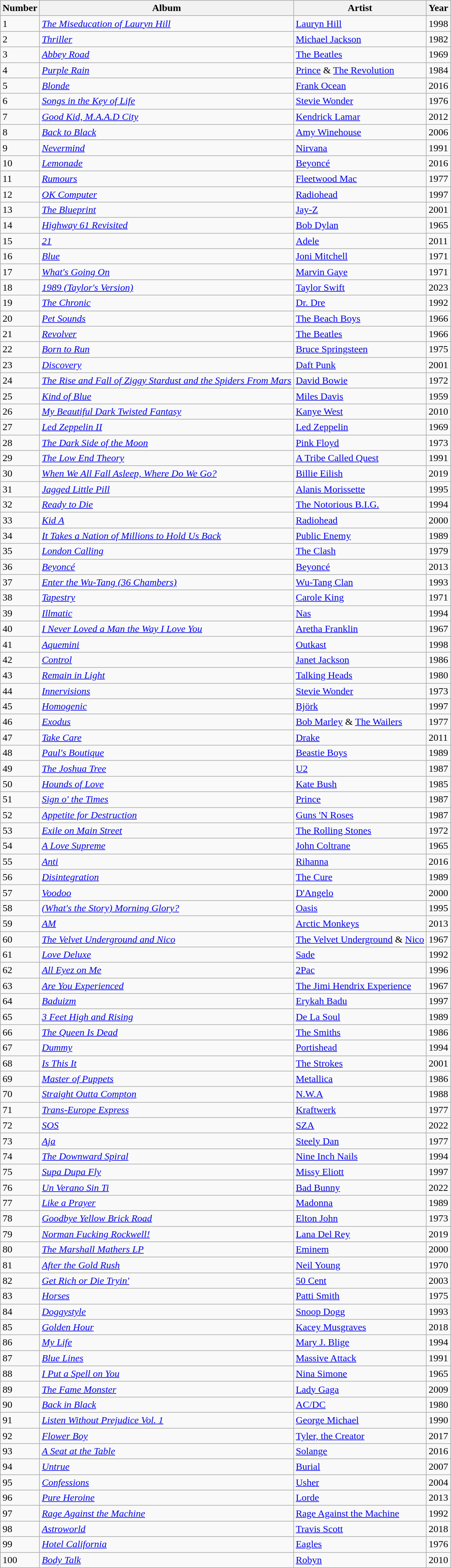<table class="wikitable sortable">
<tr>
<th scope="col">Number</th>
<th scope="col">Album</th>
<th scope="col">Artist</th>
<th>Year</th>
</tr>
<tr>
<td>1</td>
<td><em><a href='#'>The Miseducation of Lauryn Hill</a></em></td>
<td><a href='#'>Lauryn Hill</a></td>
<td>1998</td>
</tr>
<tr>
<td>2</td>
<td><em><a href='#'>Thriller</a></em></td>
<td><a href='#'>Michael Jackson</a></td>
<td>1982</td>
</tr>
<tr>
<td>3</td>
<td><em><a href='#'>Abbey Road</a></em></td>
<td><a href='#'>The Beatles</a></td>
<td>1969</td>
</tr>
<tr>
<td>4</td>
<td><em><a href='#'>Purple Rain</a></em></td>
<td><a href='#'>Prince</a> & <a href='#'>The Revolution</a></td>
<td>1984</td>
</tr>
<tr>
<td>5</td>
<td><em><a href='#'>Blonde</a></em></td>
<td><a href='#'>Frank Ocean</a></td>
<td>2016</td>
</tr>
<tr>
<td>6</td>
<td><em><a href='#'>Songs in the Key of Life</a></em></td>
<td><a href='#'>Stevie Wonder</a></td>
<td>1976</td>
</tr>
<tr>
<td>7</td>
<td><em><a href='#'>Good Kid, M.A.A.D City</a></em></td>
<td><a href='#'>Kendrick Lamar</a></td>
<td>2012</td>
</tr>
<tr>
<td>8</td>
<td><em><a href='#'>Back to Black</a></em></td>
<td><a href='#'>Amy Winehouse</a></td>
<td>2006</td>
</tr>
<tr>
<td>9</td>
<td><em><a href='#'>Nevermind</a></em></td>
<td><a href='#'>Nirvana</a></td>
<td>1991</td>
</tr>
<tr>
<td>10</td>
<td><em><a href='#'>Lemonade</a></em></td>
<td><a href='#'>Beyoncé</a></td>
<td>2016</td>
</tr>
<tr>
<td>11</td>
<td><em><a href='#'>Rumours</a></em></td>
<td><a href='#'>Fleetwood Mac</a></td>
<td>1977</td>
</tr>
<tr>
<td>12</td>
<td><em><a href='#'>OK Computer</a></em></td>
<td><a href='#'>Radiohead</a></td>
<td>1997</td>
</tr>
<tr>
<td>13</td>
<td><em><a href='#'>The Blueprint</a></em></td>
<td><a href='#'>Jay-Z</a></td>
<td>2001</td>
</tr>
<tr>
<td>14</td>
<td><em><a href='#'>Highway 61 Revisited</a></em></td>
<td><a href='#'>Bob Dylan</a></td>
<td>1965</td>
</tr>
<tr>
<td>15</td>
<td><em><a href='#'>21</a></em></td>
<td><a href='#'>Adele</a></td>
<td>2011</td>
</tr>
<tr>
<td>16</td>
<td><em><a href='#'>Blue</a></em></td>
<td><a href='#'>Joni Mitchell</a></td>
<td>1971</td>
</tr>
<tr>
<td>17</td>
<td><em><a href='#'>What's Going On</a></em></td>
<td><a href='#'>Marvin Gaye</a></td>
<td>1971</td>
</tr>
<tr>
<td>18</td>
<td><em><a href='#'>1989 (Taylor's Version)</a></em></td>
<td><a href='#'>Taylor Swift</a></td>
<td>2023</td>
</tr>
<tr>
<td>19</td>
<td><em><a href='#'>The Chronic</a></em></td>
<td><a href='#'>Dr. Dre</a></td>
<td>1992</td>
</tr>
<tr>
<td>20</td>
<td><em><a href='#'>Pet Sounds</a></em></td>
<td><a href='#'>The Beach Boys</a></td>
<td>1966</td>
</tr>
<tr>
<td>21</td>
<td><em><a href='#'>Revolver</a></em></td>
<td><a href='#'>The Beatles</a></td>
<td>1966</td>
</tr>
<tr>
<td>22</td>
<td><em><a href='#'>Born to Run</a></em></td>
<td><a href='#'>Bruce Springsteen</a></td>
<td>1975</td>
</tr>
<tr>
<td>23</td>
<td><em><a href='#'>Discovery</a></em></td>
<td><a href='#'>Daft Punk</a></td>
<td>2001</td>
</tr>
<tr>
<td>24</td>
<td><em><a href='#'>The Rise and Fall of Ziggy Stardust and the Spiders From Mars</a></em></td>
<td><a href='#'>David Bowie</a></td>
<td>1972</td>
</tr>
<tr>
<td>25</td>
<td><em><a href='#'>Kind of Blue</a></em></td>
<td><a href='#'>Miles Davis</a></td>
<td>1959</td>
</tr>
<tr>
<td>26</td>
<td><em><a href='#'>My Beautiful Dark Twisted Fantasy</a></em></td>
<td><a href='#'>Kanye West</a></td>
<td>2010</td>
</tr>
<tr>
<td>27</td>
<td><em><a href='#'>Led Zeppelin II</a></em></td>
<td><a href='#'>Led Zeppelin</a></td>
<td>1969</td>
</tr>
<tr>
<td>28</td>
<td><em><a href='#'>The Dark Side of the Moon</a></em></td>
<td><a href='#'>Pink Floyd</a></td>
<td>1973</td>
</tr>
<tr>
<td>29</td>
<td><em><a href='#'>The Low End Theory</a></em></td>
<td><a href='#'>A Tribe Called Quest</a></td>
<td>1991</td>
</tr>
<tr>
<td>30</td>
<td><em><a href='#'>When We All Fall Asleep, Where Do We Go?</a></em></td>
<td><a href='#'>Billie Eilish</a></td>
<td>2019</td>
</tr>
<tr>
<td>31</td>
<td><em><a href='#'>Jagged Little Pill</a></em></td>
<td><a href='#'>Alanis Morissette</a></td>
<td>1995</td>
</tr>
<tr>
<td>32</td>
<td><em><a href='#'>Ready to Die</a></em></td>
<td><a href='#'>The Notorious B.I.G.</a></td>
<td>1994</td>
</tr>
<tr>
<td>33</td>
<td><em><a href='#'>Kid A</a></em></td>
<td><a href='#'>Radiohead</a></td>
<td>2000</td>
</tr>
<tr>
<td>34</td>
<td><em><a href='#'>It Takes a Nation of Millions to Hold Us Back</a></em></td>
<td><a href='#'>Public Enemy</a></td>
<td>1989</td>
</tr>
<tr>
<td>35</td>
<td><em><a href='#'>London Calling</a></em></td>
<td><a href='#'>The Clash</a></td>
<td>1979</td>
</tr>
<tr>
<td>36</td>
<td><em><a href='#'>Beyoncé</a></em></td>
<td><a href='#'>Beyoncé</a></td>
<td>2013</td>
</tr>
<tr>
<td>37</td>
<td><em><a href='#'>Enter the Wu-Tang (36 Chambers)</a></em></td>
<td><a href='#'>Wu-Tang Clan</a></td>
<td>1993</td>
</tr>
<tr>
<td>38</td>
<td><em><a href='#'>Tapestry</a></em></td>
<td><a href='#'>Carole King</a></td>
<td>1971</td>
</tr>
<tr>
<td>39</td>
<td><em><a href='#'>Illmatic</a></em></td>
<td><a href='#'>Nas</a></td>
<td>1994</td>
</tr>
<tr>
<td>40</td>
<td><em><a href='#'>I Never Loved a Man the Way I Love You</a></em></td>
<td><a href='#'>Aretha Franklin</a></td>
<td>1967</td>
</tr>
<tr>
<td>41</td>
<td><em><a href='#'>Aquemini</a></em></td>
<td><a href='#'>Outkast</a></td>
<td>1998</td>
</tr>
<tr>
<td>42</td>
<td><em><a href='#'>Control</a></em></td>
<td><a href='#'>Janet Jackson</a></td>
<td>1986</td>
</tr>
<tr>
<td>43</td>
<td><em><a href='#'>Remain in Light</a></em></td>
<td><a href='#'>Talking Heads</a></td>
<td>1980</td>
</tr>
<tr>
<td>44</td>
<td><em><a href='#'>Innervisions</a></em></td>
<td><a href='#'>Stevie Wonder</a></td>
<td>1973</td>
</tr>
<tr>
<td>45</td>
<td><em><a href='#'>Homogenic</a></em></td>
<td><a href='#'>Björk</a></td>
<td>1997</td>
</tr>
<tr>
<td>46</td>
<td><em><a href='#'>Exodus</a></em></td>
<td><a href='#'>Bob Marley</a> & <a href='#'>The Wailers</a></td>
<td>1977</td>
</tr>
<tr>
<td>47</td>
<td><em><a href='#'>Take Care</a></em></td>
<td><a href='#'>Drake</a></td>
<td>2011</td>
</tr>
<tr>
<td>48</td>
<td><em><a href='#'>Paul's Boutique</a></em></td>
<td><a href='#'>Beastie Boys</a></td>
<td>1989</td>
</tr>
<tr>
<td>49</td>
<td><em><a href='#'>The Joshua Tree</a></em></td>
<td><a href='#'>U2</a></td>
<td>1987</td>
</tr>
<tr>
<td>50</td>
<td><em><a href='#'>Hounds of Love</a></em></td>
<td><a href='#'>Kate Bush</a></td>
<td>1985</td>
</tr>
<tr>
<td>51</td>
<td><em><a href='#'>Sign o' the Times</a></em></td>
<td><a href='#'>Prince</a></td>
<td>1987</td>
</tr>
<tr>
<td>52</td>
<td><em><a href='#'>Appetite for Destruction</a></em></td>
<td><a href='#'>Guns 'N Roses</a></td>
<td>1987</td>
</tr>
<tr>
<td>53</td>
<td><em><a href='#'>Exile on Main Street</a></em></td>
<td><a href='#'>The Rolling Stones</a></td>
<td>1972</td>
</tr>
<tr>
<td>54</td>
<td><em><a href='#'>A Love Supreme</a></em></td>
<td><a href='#'>John Coltrane</a></td>
<td>1965</td>
</tr>
<tr>
<td>55</td>
<td><em><a href='#'>Anti</a></em></td>
<td><a href='#'>Rihanna</a></td>
<td>2016</td>
</tr>
<tr>
<td>56</td>
<td><em><a href='#'>Disintegration</a></em></td>
<td><a href='#'>The Cure</a></td>
<td>1989</td>
</tr>
<tr>
<td>57</td>
<td><em><a href='#'>Voodoo</a></em></td>
<td><a href='#'>D'Angelo</a></td>
<td>2000</td>
</tr>
<tr>
<td>58</td>
<td><em><a href='#'>(What's the Story) Morning Glory?</a></em></td>
<td><a href='#'>Oasis</a></td>
<td>1995</td>
</tr>
<tr>
<td>59</td>
<td><em><a href='#'>AM</a></em></td>
<td><a href='#'>Arctic Monkeys</a></td>
<td>2013</td>
</tr>
<tr>
<td>60</td>
<td><em><a href='#'>The Velvet Underground and Nico</a></em></td>
<td><a href='#'>The Velvet Underground</a> & <a href='#'>Nico</a></td>
<td>1967</td>
</tr>
<tr>
<td>61</td>
<td><em><a href='#'>Love Deluxe</a></em></td>
<td><a href='#'>Sade</a></td>
<td>1992</td>
</tr>
<tr>
<td>62</td>
<td><em><a href='#'>All Eyez on Me</a></em></td>
<td><a href='#'>2Pac</a></td>
<td>1996</td>
</tr>
<tr>
<td>63</td>
<td><em><a href='#'>Are You Experienced</a></em></td>
<td><a href='#'>The Jimi Hendrix Experience</a></td>
<td>1967</td>
</tr>
<tr>
<td>64</td>
<td><em><a href='#'>Baduizm</a></em></td>
<td><a href='#'>Erykah Badu</a></td>
<td>1997</td>
</tr>
<tr>
<td>65</td>
<td><em><a href='#'>3 Feet High and Rising</a></em></td>
<td><a href='#'>De La Soul</a></td>
<td>1989</td>
</tr>
<tr>
<td>66</td>
<td><em><a href='#'>The Queen Is Dead</a></em></td>
<td><a href='#'>The Smiths</a></td>
<td>1986</td>
</tr>
<tr>
<td>67</td>
<td><em><a href='#'>Dummy</a></em></td>
<td><a href='#'>Portishead</a></td>
<td>1994</td>
</tr>
<tr>
<td>68</td>
<td><em><a href='#'>Is This It</a></em></td>
<td><a href='#'>The Strokes</a></td>
<td>2001</td>
</tr>
<tr>
<td>69</td>
<td><em><a href='#'>Master of Puppets</a></em></td>
<td><a href='#'>Metallica</a></td>
<td>1986</td>
</tr>
<tr>
<td>70</td>
<td><em><a href='#'>Straight Outta Compton</a></em></td>
<td><a href='#'>N.W.A</a></td>
<td>1988</td>
</tr>
<tr>
<td>71</td>
<td><em><a href='#'>Trans-Europe Express</a></em></td>
<td><a href='#'>Kraftwerk</a></td>
<td>1977</td>
</tr>
<tr>
<td>72</td>
<td><em><a href='#'>SOS</a></em></td>
<td><a href='#'>SZA</a></td>
<td>2022</td>
</tr>
<tr>
<td>73</td>
<td><em><a href='#'>Aja</a></em></td>
<td><a href='#'>Steely Dan</a></td>
<td>1977</td>
</tr>
<tr>
<td>74</td>
<td><em><a href='#'>The Downward Spiral</a></em></td>
<td><a href='#'>Nine Inch Nails</a></td>
<td>1994</td>
</tr>
<tr>
<td>75</td>
<td><em><a href='#'>Supa Dupa Fly</a></em></td>
<td><a href='#'>Missy Eliott</a></td>
<td>1997</td>
</tr>
<tr>
<td>76</td>
<td><em><a href='#'>Un Verano Sin Ti</a></em></td>
<td><a href='#'>Bad Bunny</a></td>
<td>2022</td>
</tr>
<tr>
<td>77</td>
<td><em><a href='#'>Like a Prayer</a></em></td>
<td><a href='#'>Madonna</a></td>
<td>1989</td>
</tr>
<tr>
<td>78</td>
<td><em><a href='#'>Goodbye Yellow Brick Road</a></em></td>
<td><a href='#'>Elton John</a></td>
<td>1973</td>
</tr>
<tr>
<td>79</td>
<td><em><a href='#'>Norman Fucking Rockwell!</a></em></td>
<td><a href='#'>Lana Del Rey</a></td>
<td>2019</td>
</tr>
<tr>
<td>80</td>
<td><em><a href='#'>The Marshall Mathers LP</a></em></td>
<td><a href='#'>Eminem</a></td>
<td>2000</td>
</tr>
<tr>
<td>81</td>
<td><em><a href='#'>After the Gold Rush</a></em></td>
<td><a href='#'>Neil Young</a></td>
<td>1970</td>
</tr>
<tr>
<td>82</td>
<td><em><a href='#'>Get Rich or Die Tryin'</a></em></td>
<td><a href='#'>50 Cent</a></td>
<td>2003</td>
</tr>
<tr>
<td>83</td>
<td><em><a href='#'>Horses</a></em></td>
<td><a href='#'>Patti Smith</a></td>
<td>1975</td>
</tr>
<tr>
<td>84</td>
<td><em><a href='#'>Doggystyle</a></em></td>
<td><a href='#'>Snoop Dogg</a></td>
<td>1993</td>
</tr>
<tr>
<td>85</td>
<td><em><a href='#'>Golden Hour</a></em></td>
<td><a href='#'>Kacey Musgraves</a></td>
<td>2018</td>
</tr>
<tr>
<td>86</td>
<td><em><a href='#'>My Life</a></em></td>
<td><a href='#'>Mary J. Blige</a></td>
<td>1994</td>
</tr>
<tr>
<td>87</td>
<td><em><a href='#'>Blue Lines</a></em></td>
<td><a href='#'>Massive Attack</a></td>
<td>1991</td>
</tr>
<tr>
<td>88</td>
<td><em><a href='#'>I Put a Spell on You</a></em></td>
<td><a href='#'>Nina Simone</a></td>
<td>1965</td>
</tr>
<tr>
<td>89</td>
<td><em><a href='#'>The Fame Monster</a></em></td>
<td><a href='#'>Lady Gaga</a></td>
<td>2009</td>
</tr>
<tr>
<td>90</td>
<td><em><a href='#'>Back in Black</a></em></td>
<td><a href='#'>AC/DC</a></td>
<td>1980</td>
</tr>
<tr>
<td>91</td>
<td><em><a href='#'>Listen Without Prejudice Vol. 1</a></em></td>
<td><a href='#'>George Michael</a></td>
<td>1990</td>
</tr>
<tr>
<td>92</td>
<td><em><a href='#'>Flower Boy</a></em></td>
<td><a href='#'>Tyler, the Creator</a></td>
<td>2017</td>
</tr>
<tr>
<td>93</td>
<td><em><a href='#'>A Seat at the Table</a></em></td>
<td><a href='#'>Solange</a></td>
<td>2016</td>
</tr>
<tr>
<td>94</td>
<td><em><a href='#'>Untrue</a></em></td>
<td><a href='#'>Burial</a></td>
<td>2007</td>
</tr>
<tr>
<td>95</td>
<td><em><a href='#'>Confessions</a></em></td>
<td><a href='#'>Usher</a></td>
<td>2004</td>
</tr>
<tr>
<td>96</td>
<td><em><a href='#'>Pure Heroine</a></em></td>
<td><a href='#'>Lorde</a></td>
<td>2013</td>
</tr>
<tr>
<td>97</td>
<td><em><a href='#'>Rage Against the Machine</a></em></td>
<td><a href='#'>Rage Against the Machine</a></td>
<td>1992</td>
</tr>
<tr>
<td>98</td>
<td><em><a href='#'>Astroworld</a></em></td>
<td><a href='#'>Travis Scott</a></td>
<td>2018</td>
</tr>
<tr>
<td>99</td>
<td><em><a href='#'>Hotel California</a></em></td>
<td><a href='#'>Eagles</a></td>
<td>1976</td>
</tr>
<tr>
<td>100</td>
<td><em><a href='#'>Body Talk</a></em></td>
<td><a href='#'>Robyn</a></td>
<td>2010</td>
</tr>
</table>
